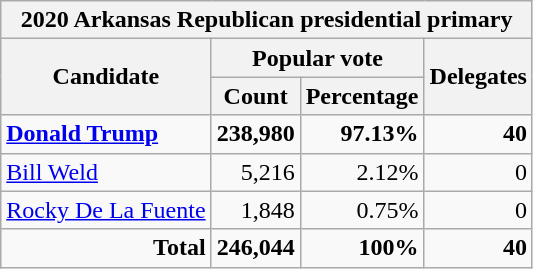<table class="wikitable">
<tr>
<th colspan="4">2020 Arkansas Republican presidential primary</th>
</tr>
<tr>
<th rowspan="2">Candidate</th>
<th colspan="2">Popular vote</th>
<th rowspan="2">Delegates</th>
</tr>
<tr>
<th>Count</th>
<th>Percentage</th>
</tr>
<tr align="right" >
<td style="text-align:left;"><strong> <a href='#'>Donald Trump</a></strong></td>
<td><strong>238,980</strong></td>
<td><strong>97.13%</strong></td>
<td><strong>40</strong></td>
</tr>
<tr style="text-align:right;">
<td style="text-align:left;"><a href='#'>Bill Weld</a></td>
<td>5,216</td>
<td>2.12%</td>
<td>0</td>
</tr>
<tr style="text-align:right;">
<td style="text-align:left;"><a href='#'>Rocky De La Fuente</a></td>
<td>1,848</td>
<td>0.75%</td>
<td>0</td>
</tr>
<tr style="text-align:right;">
<td><strong>Total</strong></td>
<td><strong>246,044</strong></td>
<td><strong>100%</strong></td>
<td><strong>40</strong></td>
</tr>
</table>
